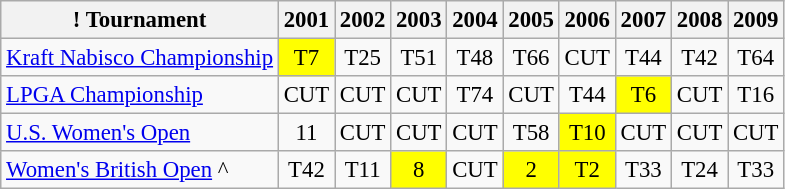<table class="wikitable" style="font-size:95%;text-align:center;">
<tr>
<th>! Tournament</th>
<th>2001</th>
<th>2002</th>
<th>2003</th>
<th>2004</th>
<th>2005</th>
<th>2006</th>
<th>2007</th>
<th>2008</th>
<th>2009</th>
</tr>
<tr>
<td align=left><a href='#'>Kraft Nabisco Championship</a></td>
<td style="background:yellow;">T7</td>
<td>T25</td>
<td>T51</td>
<td>T48</td>
<td>T66</td>
<td>CUT</td>
<td>T44</td>
<td>T42</td>
<td>T64</td>
</tr>
<tr>
<td align=left><a href='#'>LPGA Championship</a></td>
<td>CUT</td>
<td>CUT</td>
<td>CUT</td>
<td>T74</td>
<td>CUT</td>
<td>T44</td>
<td style="background:yellow;">T6</td>
<td>CUT</td>
<td>T16</td>
</tr>
<tr>
<td align=left><a href='#'>U.S. Women's Open</a></td>
<td>11</td>
<td>CUT</td>
<td>CUT</td>
<td>CUT</td>
<td>T58</td>
<td style="background:yellow;">T10</td>
<td>CUT</td>
<td>CUT</td>
<td>CUT</td>
</tr>
<tr>
<td align=left><a href='#'>Women's British Open</a> ^</td>
<td>T42</td>
<td>T11</td>
<td style="background:yellow;">8</td>
<td>CUT</td>
<td style="background:yellow;">2</td>
<td style="background:yellow;">T2</td>
<td>T33</td>
<td>T24</td>
<td>T33</td>
</tr>
</table>
